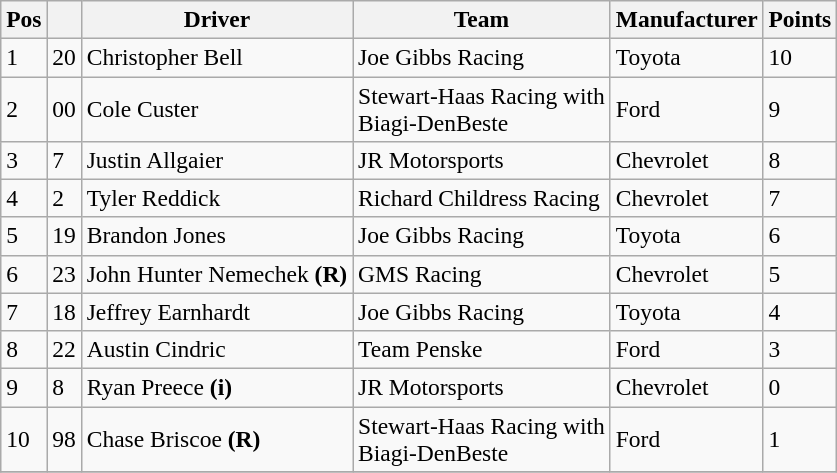<table class="wikitable" style="font-size:98%">
<tr>
<th>Pos</th>
<th></th>
<th>Driver</th>
<th>Team</th>
<th>Manufacturer</th>
<th>Points</th>
</tr>
<tr>
<td>1</td>
<td>20</td>
<td>Christopher Bell</td>
<td>Joe Gibbs Racing</td>
<td>Toyota</td>
<td>10</td>
</tr>
<tr>
<td>2</td>
<td>00</td>
<td>Cole Custer</td>
<td>Stewart-Haas Racing with<br>Biagi-DenBeste</td>
<td>Ford</td>
<td>9</td>
</tr>
<tr>
<td>3</td>
<td>7</td>
<td>Justin Allgaier</td>
<td>JR Motorsports</td>
<td>Chevrolet</td>
<td>8</td>
</tr>
<tr>
<td>4</td>
<td>2</td>
<td>Tyler Reddick</td>
<td>Richard Childress Racing</td>
<td>Chevrolet</td>
<td>7</td>
</tr>
<tr>
<td>5</td>
<td>19</td>
<td>Brandon Jones</td>
<td>Joe Gibbs Racing</td>
<td>Toyota</td>
<td>6</td>
</tr>
<tr>
<td>6</td>
<td>23</td>
<td>John Hunter Nemechek <strong>(R)</strong></td>
<td>GMS Racing</td>
<td>Chevrolet</td>
<td>5</td>
</tr>
<tr>
<td>7</td>
<td>18</td>
<td>Jeffrey Earnhardt</td>
<td>Joe Gibbs Racing</td>
<td>Toyota</td>
<td>4</td>
</tr>
<tr>
<td>8</td>
<td>22</td>
<td>Austin Cindric</td>
<td>Team Penske</td>
<td>Ford</td>
<td>3</td>
</tr>
<tr>
<td>9</td>
<td>8</td>
<td>Ryan Preece <strong>(i)</strong></td>
<td>JR Motorsports</td>
<td>Chevrolet</td>
<td>0</td>
</tr>
<tr>
<td>10</td>
<td>98</td>
<td>Chase Briscoe <strong>(R)</strong></td>
<td>Stewart-Haas Racing with<br>Biagi-DenBeste</td>
<td>Ford</td>
<td>1</td>
</tr>
<tr>
</tr>
</table>
